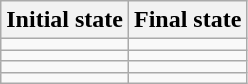<table class="wikitable floatleft">
<tr>
<th>Initial state</th>
<th>Final state</th>
</tr>
<tr>
<td></td>
<td></td>
</tr>
<tr>
<td></td>
<td></td>
</tr>
<tr>
<td></td>
<td></td>
</tr>
<tr>
<td></td>
<td></td>
</tr>
</table>
